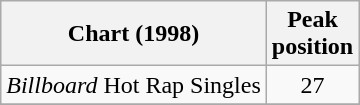<table class="wikitable">
<tr>
<th>Chart (1998)</th>
<th>Peak<br>position</th>
</tr>
<tr>
<td><em>Billboard</em> Hot Rap Singles</td>
<td align="center">27</td>
</tr>
<tr>
</tr>
</table>
